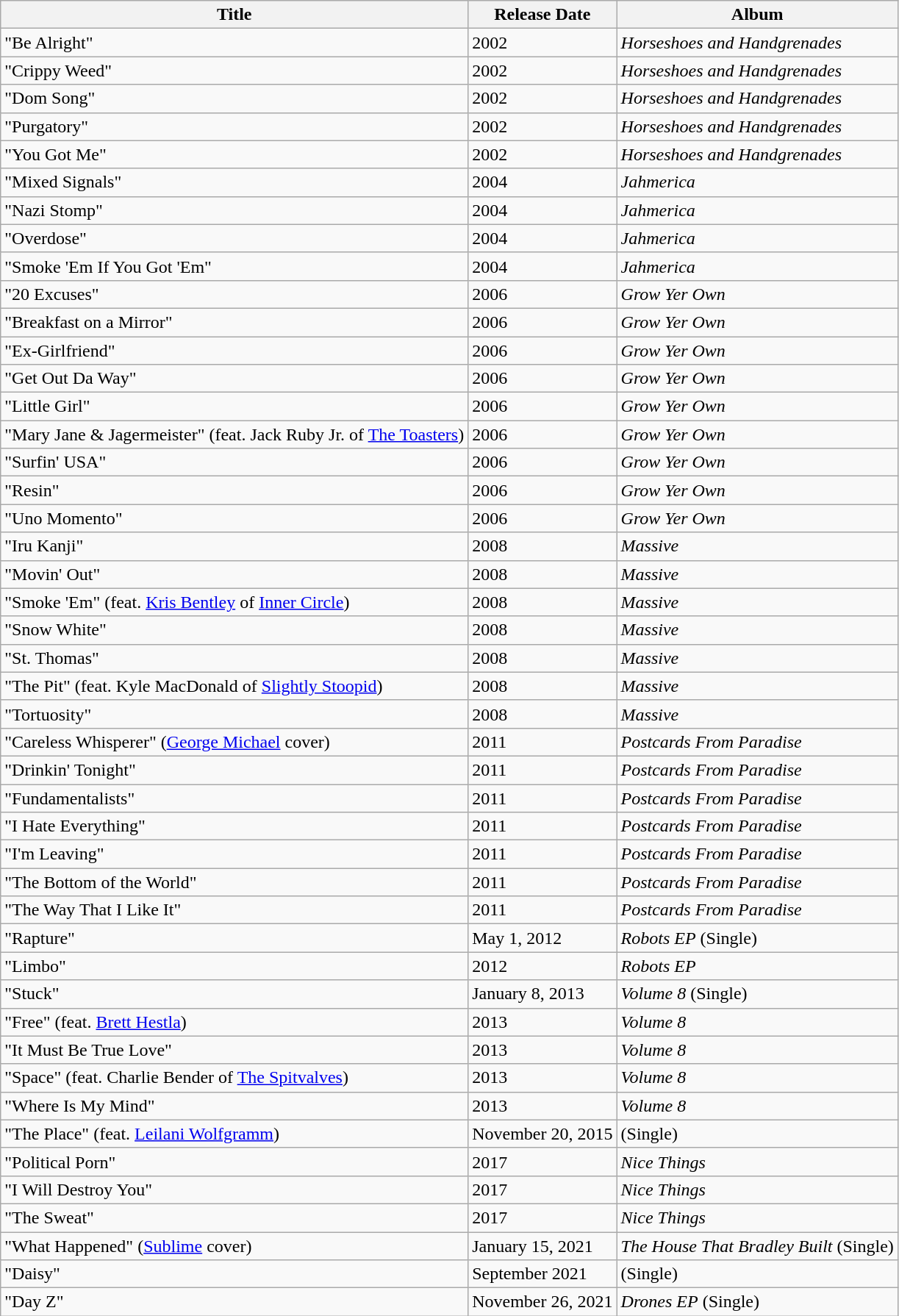<table class="wikitable">
<tr>
<th>Title</th>
<th>Release Date</th>
<th>Album</th>
</tr>
<tr>
<td>"Be Alright"</td>
<td>2002</td>
<td><em>Horseshoes and Handgrenades</em></td>
</tr>
<tr>
<td>"Crippy Weed"</td>
<td>2002</td>
<td><em>Horseshoes and Handgrenades</em></td>
</tr>
<tr>
<td>"Dom Song"</td>
<td>2002</td>
<td><em>Horseshoes and Handgrenades</em></td>
</tr>
<tr>
<td>"Purgatory"</td>
<td>2002</td>
<td><em>Horseshoes and Handgrenades</em></td>
</tr>
<tr>
<td>"You Got Me"</td>
<td>2002</td>
<td><em>Horseshoes and Handgrenades</em></td>
</tr>
<tr>
<td>"Mixed Signals"</td>
<td>2004</td>
<td><em>Jahmerica</em></td>
</tr>
<tr>
<td>"Nazi Stomp"</td>
<td>2004</td>
<td><em>Jahmerica</em></td>
</tr>
<tr>
<td>"Overdose"</td>
<td>2004</td>
<td><em>Jahmerica</em></td>
</tr>
<tr>
<td>"Smoke 'Em If You Got 'Em"</td>
<td>2004</td>
<td><em>Jahmerica</em></td>
</tr>
<tr>
<td>"20 Excuses"</td>
<td>2006</td>
<td><em>Grow Yer Own</em></td>
</tr>
<tr>
<td>"Breakfast on a Mirror"</td>
<td>2006</td>
<td><em>Grow Yer Own</em></td>
</tr>
<tr>
<td>"Ex-Girlfriend"</td>
<td>2006</td>
<td><em>Grow Yer Own</em></td>
</tr>
<tr>
<td>"Get Out Da Way"</td>
<td>2006</td>
<td><em>Grow Yer Own</em></td>
</tr>
<tr>
<td>"Little Girl"</td>
<td>2006</td>
<td><em>Grow Yer Own</em></td>
</tr>
<tr>
<td>"Mary Jane & Jagermeister" (feat.  Jack Ruby Jr. of <a href='#'>The Toasters</a>)</td>
<td>2006</td>
<td><em>Grow Yer Own</em></td>
</tr>
<tr>
<td>"Surfin' USA"</td>
<td>2006</td>
<td><em>Grow Yer Own</em></td>
</tr>
<tr>
<td>"Resin"</td>
<td>2006</td>
<td><em>Grow Yer Own</em></td>
</tr>
<tr>
<td>"Uno Momento"</td>
<td>2006</td>
<td><em>Grow Yer Own</em></td>
</tr>
<tr>
<td>"Iru Kanji"</td>
<td>2008</td>
<td><em>Massive</em></td>
</tr>
<tr>
<td>"Movin' Out"</td>
<td>2008</td>
<td><em>Massive</em></td>
</tr>
<tr>
<td>"Smoke 'Em" (feat. <a href='#'>Kris Bentley</a> of <a href='#'>Inner Circle</a>)</td>
<td>2008</td>
<td><em>Massive</em></td>
</tr>
<tr>
<td>"Snow White"</td>
<td>2008</td>
<td><em>Massive</em></td>
</tr>
<tr>
<td>"St. Thomas"</td>
<td>2008</td>
<td><em>Massive</em></td>
</tr>
<tr>
<td>"The Pit" (feat. Kyle MacDonald of <a href='#'>Slightly Stoopid</a>)</td>
<td>2008</td>
<td><em>Massive</em></td>
</tr>
<tr>
<td>"Tortuosity"</td>
<td>2008</td>
<td><em>Massive</em></td>
</tr>
<tr>
<td>"Careless Whisperer" (<a href='#'>George Michael</a> cover)</td>
<td>2011</td>
<td><em>Postcards From Paradise</em></td>
</tr>
<tr>
<td>"Drinkin' Tonight"</td>
<td>2011</td>
<td><em>Postcards From Paradise</em></td>
</tr>
<tr>
<td>"Fundamentalists"</td>
<td>2011</td>
<td><em>Postcards From Paradise</em></td>
</tr>
<tr>
<td>"I Hate Everything"</td>
<td>2011</td>
<td><em>Postcards From Paradise</em></td>
</tr>
<tr>
<td>"I'm Leaving"</td>
<td>2011</td>
<td><em>Postcards From Paradise</em></td>
</tr>
<tr>
<td>"The Bottom of the World"</td>
<td>2011</td>
<td><em>Postcards From Paradise</em></td>
</tr>
<tr>
<td>"The Way That I Like It"</td>
<td>2011</td>
<td><em>Postcards From Paradise</em></td>
</tr>
<tr>
<td>"Rapture"</td>
<td>May 1, 2012</td>
<td><em>Robots EP</em> (Single)</td>
</tr>
<tr>
<td>"Limbo"</td>
<td>2012</td>
<td><em>Robots EP</em></td>
</tr>
<tr>
<td>"Stuck"</td>
<td>January 8, 2013</td>
<td><em>Volume 8</em> (Single)</td>
</tr>
<tr>
<td>"Free" (feat. <a href='#'>Brett Hestla</a>)</td>
<td>2013</td>
<td><em>Volume 8</em></td>
</tr>
<tr>
<td>"It Must Be True Love"</td>
<td>2013</td>
<td><em>Volume 8</em></td>
</tr>
<tr>
<td>"Space" (feat. Charlie Bender of <a href='#'>The Spitvalves</a>)</td>
<td>2013</td>
<td><em>Volume 8</em></td>
</tr>
<tr>
<td>"Where Is My Mind"</td>
<td>2013</td>
<td><em>Volume 8</em></td>
</tr>
<tr>
<td>"The Place" (feat. <a href='#'>Leilani Wolfgramm</a>)</td>
<td>November 20, 2015</td>
<td>(Single)</td>
</tr>
<tr>
<td>"Political Porn"</td>
<td>2017</td>
<td><em>Nice Things</em></td>
</tr>
<tr>
<td>"I Will Destroy You"</td>
<td>2017</td>
<td><em>Nice Things</em></td>
</tr>
<tr>
<td>"The Sweat"</td>
<td>2017</td>
<td><em>Nice Things</em></td>
</tr>
<tr>
<td>"What Happened" (<a href='#'>Sublime</a> cover)</td>
<td>January 15, 2021</td>
<td><em>The House That Bradley Built</em> (Single)</td>
</tr>
<tr>
<td>"Daisy"</td>
<td>September 2021</td>
<td>(Single)</td>
</tr>
<tr>
<td>"Day Z"</td>
<td>November 26, 2021</td>
<td><em>Drones EP</em> (Single)</td>
</tr>
</table>
